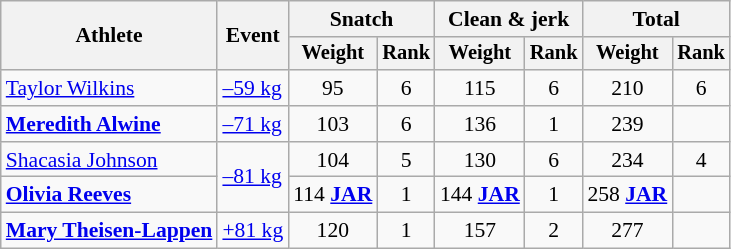<table class=wikitable style=font-size:90%;text-align:center>
<tr>
<th rowspan=2>Athlete</th>
<th rowspan=2>Event</th>
<th colspan=2>Snatch</th>
<th colspan=2>Clean & jerk</th>
<th colspan=2>Total</th>
</tr>
<tr style=font-size:95%>
<th>Weight</th>
<th>Rank</th>
<th>Weight</th>
<th>Rank</th>
<th>Weight</th>
<th>Rank</th>
</tr>
<tr>
<td align=left><a href='#'>Taylor Wilkins</a></td>
<td align=left><a href='#'>–59 kg</a></td>
<td>95</td>
<td>6</td>
<td>115</td>
<td>6</td>
<td>210</td>
<td>6</td>
</tr>
<tr>
<td align=left><strong><a href='#'>Meredith Alwine</a></strong></td>
<td align=left><a href='#'>–71 kg</a></td>
<td>103</td>
<td>6</td>
<td>136</td>
<td>1</td>
<td>239</td>
<td></td>
</tr>
<tr>
<td align=left><a href='#'>Shacasia Johnson</a></td>
<td align=left rowspan=2><a href='#'>–81 kg</a></td>
<td>104</td>
<td>5</td>
<td>130</td>
<td>6</td>
<td>234</td>
<td>4</td>
</tr>
<tr>
<td align=left><strong><a href='#'>Olivia Reeves</a></strong></td>
<td>114 <strong><a href='#'>JAR</a></strong></td>
<td>1</td>
<td>144 <strong><a href='#'>JAR</a></strong></td>
<td>1</td>
<td>258 <strong><a href='#'>JAR</a></strong></td>
<td></td>
</tr>
<tr>
<td align=left><strong><a href='#'>Mary Theisen-Lappen</a></strong></td>
<td align=left><a href='#'>+81 kg</a></td>
<td>120</td>
<td>1</td>
<td>157</td>
<td>2</td>
<td>277</td>
<td></td>
</tr>
</table>
